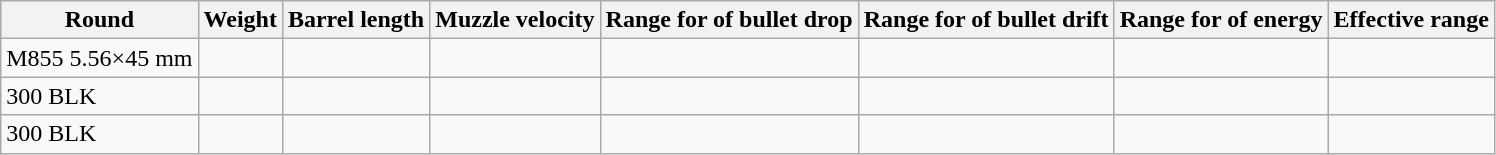<table class="wikitable sortable">
<tr>
<th>Round</th>
<th>Weight</th>
<th>Barrel length</th>
<th>Muzzle velocity</th>
<th>Range for  of bullet drop</th>
<th>Range for  of bullet drift</th>
<th>Range for  of energy</th>
<th>Effective range</th>
</tr>
<tr>
<td>M855 5.56×45 mm</td>
<td></td>
<td></td>
<td></td>
<td></td>
<td></td>
<td></td>
<td></td>
</tr>
<tr>
<td>300 BLK</td>
<td></td>
<td></td>
<td></td>
<td></td>
<td></td>
<td></td>
<td></td>
</tr>
<tr>
<td>300 BLK</td>
<td></td>
<td></td>
<td></td>
<td></td>
<td></td>
<td></td>
<td></td>
</tr>
</table>
